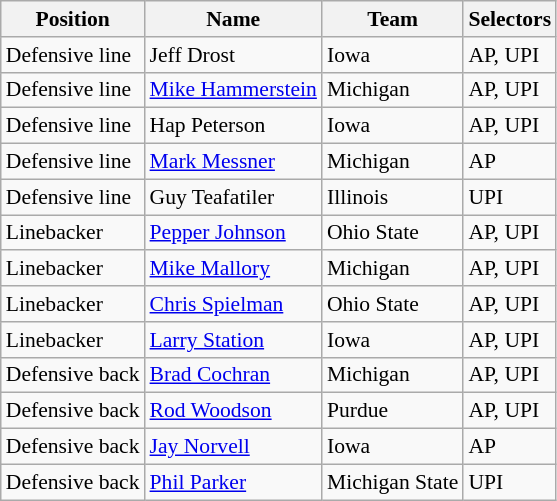<table class="wikitable" style="font-size: 90%">
<tr>
<th>Position</th>
<th>Name</th>
<th>Team</th>
<th>Selectors</th>
</tr>
<tr>
<td>Defensive line</td>
<td>Jeff Drost</td>
<td>Iowa</td>
<td>AP, UPI</td>
</tr>
<tr>
<td>Defensive line</td>
<td><a href='#'>Mike Hammerstein</a></td>
<td>Michigan</td>
<td>AP, UPI</td>
</tr>
<tr>
<td>Defensive line</td>
<td>Hap Peterson</td>
<td>Iowa</td>
<td>AP, UPI</td>
</tr>
<tr>
<td>Defensive line</td>
<td><a href='#'>Mark Messner</a></td>
<td>Michigan</td>
<td>AP</td>
</tr>
<tr>
<td>Defensive line</td>
<td>Guy Teafatiler</td>
<td>Illinois</td>
<td>UPI</td>
</tr>
<tr>
<td>Linebacker</td>
<td><a href='#'>Pepper Johnson</a></td>
<td>Ohio State</td>
<td>AP, UPI</td>
</tr>
<tr>
<td>Linebacker</td>
<td><a href='#'>Mike Mallory</a></td>
<td>Michigan</td>
<td>AP, UPI</td>
</tr>
<tr>
<td>Linebacker</td>
<td><a href='#'>Chris Spielman</a></td>
<td>Ohio State</td>
<td>AP, UPI</td>
</tr>
<tr>
<td>Linebacker</td>
<td><a href='#'>Larry Station</a></td>
<td>Iowa</td>
<td>AP, UPI</td>
</tr>
<tr>
<td>Defensive back</td>
<td><a href='#'>Brad Cochran</a></td>
<td>Michigan</td>
<td>AP, UPI</td>
</tr>
<tr>
<td>Defensive back</td>
<td><a href='#'>Rod Woodson</a></td>
<td>Purdue</td>
<td>AP, UPI</td>
</tr>
<tr>
<td>Defensive back</td>
<td><a href='#'>Jay Norvell</a></td>
<td>Iowa</td>
<td>AP</td>
</tr>
<tr>
<td>Defensive back</td>
<td><a href='#'>Phil Parker</a></td>
<td>Michigan State</td>
<td>UPI</td>
</tr>
</table>
